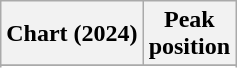<table class="wikitable sortable plainrowheaders" style="text-align:center">
<tr>
<th scope="col">Chart (2024)</th>
<th scope="col">Peak<br>position</th>
</tr>
<tr>
</tr>
<tr>
</tr>
</table>
